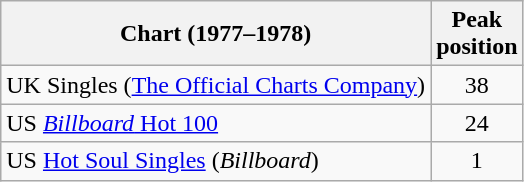<table class="wikitable sortable">
<tr>
<th>Chart (1977–1978)</th>
<th>Peak<br>position</th>
</tr>
<tr>
<td>UK Singles (<a href='#'>The Official Charts Company</a>)</td>
<td align="center">38</td>
</tr>
<tr>
<td>US <a href='#'><em>Billboard</em> Hot 100</a></td>
<td align="center">24</td>
</tr>
<tr>
<td>US <a href='#'>Hot Soul Singles</a> (<em>Billboard</em>)</td>
<td align="center">1</td>
</tr>
</table>
